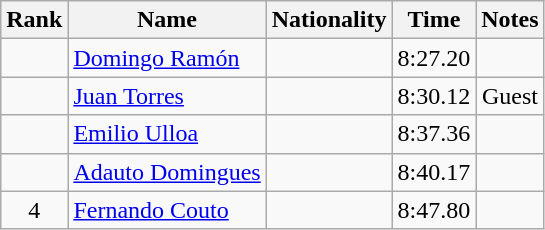<table class="wikitable sortable" style="text-align:center">
<tr>
<th>Rank</th>
<th>Name</th>
<th>Nationality</th>
<th>Time</th>
<th>Notes</th>
</tr>
<tr>
<td align=center></td>
<td align=left><a href='#'>Domingo Ramón</a></td>
<td align=left></td>
<td>8:27.20</td>
<td></td>
</tr>
<tr>
<td align=center></td>
<td align=left><a href='#'>Juan Torres</a></td>
<td align=left></td>
<td>8:30.12</td>
<td>Guest</td>
</tr>
<tr>
<td align=center></td>
<td align=left><a href='#'>Emilio Ulloa</a></td>
<td align=left></td>
<td>8:37.36</td>
<td></td>
</tr>
<tr>
<td align=center></td>
<td align=left><a href='#'>Adauto Domingues</a></td>
<td align=left></td>
<td>8:40.17</td>
<td></td>
</tr>
<tr>
<td align=center>4</td>
<td align=left><a href='#'>Fernando Couto</a></td>
<td align=left></td>
<td>8:47.80</td>
<td></td>
</tr>
</table>
